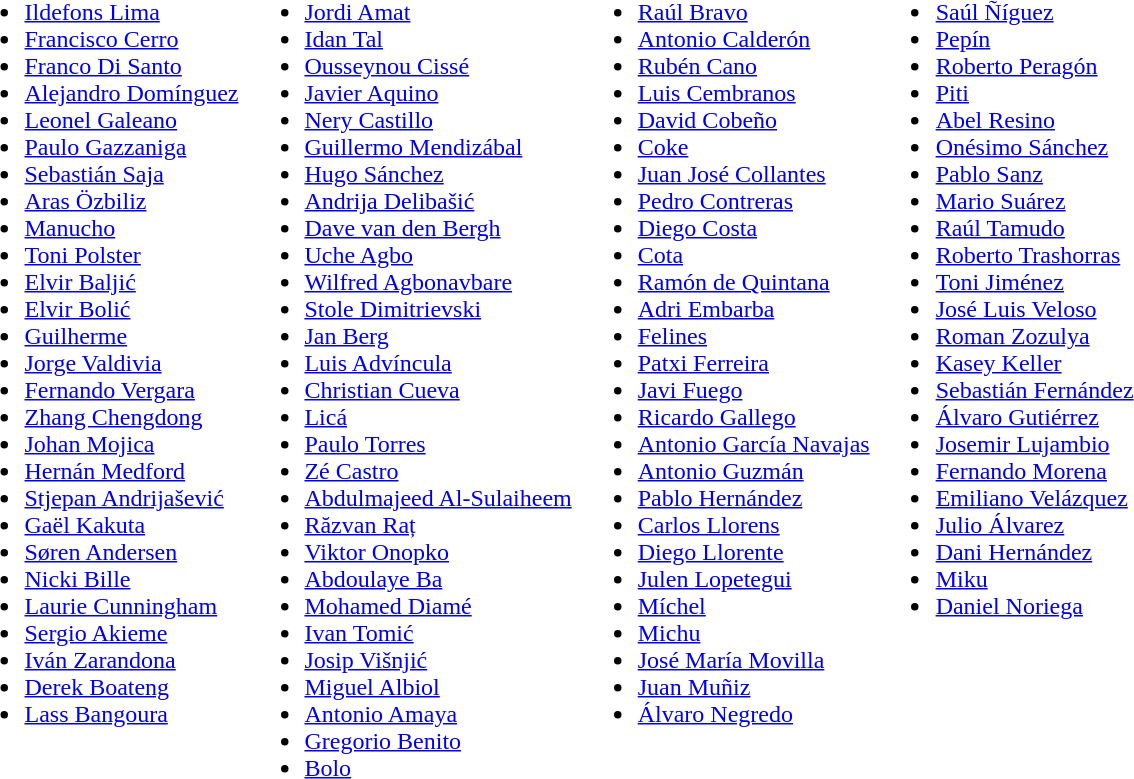<table>
<tr style="vertical-align: top;">
<td><br><ul><li> <a href='#'>Ildefons Lima</a></li><li> <a href='#'>Francisco Cerro</a></li><li> <a href='#'>Franco Di Santo</a></li><li> <a href='#'>Alejandro Domínguez</a></li><li> <a href='#'>Leonel Galeano</a></li><li> <a href='#'>Paulo Gazzaniga</a></li><li> <a href='#'>Sebastián Saja</a></li><li> <a href='#'>Aras Özbiliz</a></li><li> <a href='#'>Manucho</a></li><li> <a href='#'>Toni Polster</a></li><li> <a href='#'>Elvir Baljić</a></li><li> <a href='#'>Elvir Bolić</a></li><li> <a href='#'>Guilherme</a></li><li> <a href='#'>Jorge Valdivia</a></li><li> <a href='#'>Fernando Vergara</a></li><li> <a href='#'>Zhang Chengdong</a></li><li> <a href='#'>Johan Mojica</a></li><li> <a href='#'>Hernán Medford</a></li><li> <a href='#'>Stjepan Andrijašević</a></li><li> <a href='#'>Gaël Kakuta</a></li><li> <a href='#'>Søren Andersen</a></li><li> <a href='#'>Nicki Bille</a></li><li> <a href='#'>Laurie Cunningham</a></li><li> <a href='#'>Sergio Akieme</a></li><li> <a href='#'>Iván Zarandona</a></li><li> <a href='#'>Derek Boateng</a></li><li> <a href='#'>Lass Bangoura</a></li></ul></td>
<td><br><ul><li> <a href='#'>Jordi Amat</a></li><li> <a href='#'>Idan Tal</a></li><li> <a href='#'>Ousseynou Cissé</a></li><li> <a href='#'>Javier Aquino</a></li><li> <a href='#'>Nery Castillo</a></li><li> <a href='#'>Guillermo Mendizábal</a></li><li> <a href='#'>Hugo Sánchez</a></li><li> <a href='#'>Andrija Delibašić</a></li><li> <a href='#'>Dave van den Bergh</a></li><li> <a href='#'>Uche Agbo</a></li><li> <a href='#'>Wilfred Agbonavbare</a></li><li> <a href='#'>Stole Dimitrievski</a></li><li> <a href='#'>Jan Berg</a></li><li> <a href='#'>Luis Advíncula</a></li><li> <a href='#'>Christian Cueva</a></li><li> <a href='#'>Licá</a></li><li> <a href='#'>Paulo Torres</a></li><li> <a href='#'>Zé Castro</a></li><li> <a href='#'>Abdulmajeed Al-Sulaiheem</a></li><li> <a href='#'>Răzvan Raț</a></li><li> <a href='#'>Viktor Onopko</a></li><li> <a href='#'>Abdoulaye Ba</a></li><li> <a href='#'>Mohamed Diamé</a></li><li> <a href='#'>Ivan Tomić</a></li><li> <a href='#'>Josip Višnjić</a></li><li> <a href='#'>Miguel Albiol</a></li><li> <a href='#'>Antonio Amaya</a></li><li> <a href='#'>Gregorio Benito</a></li><li> <a href='#'>Bolo</a></li></ul></td>
<td><br><ul><li> <a href='#'>Raúl Bravo</a></li><li> <a href='#'>Antonio Calderón</a></li><li> <a href='#'>Rubén Cano</a></li><li> <a href='#'>Luis Cembranos</a></li><li> <a href='#'>David Cobeño</a></li><li> <a href='#'>Coke</a></li><li> <a href='#'>Juan José Collantes</a></li><li> <a href='#'>Pedro Contreras</a></li><li> <a href='#'>Diego Costa</a></li><li> <a href='#'>Cota</a></li><li> <a href='#'>Ramón de Quintana</a></li><li> <a href='#'>Adri Embarba</a></li><li> <a href='#'>Felines</a></li><li> <a href='#'>Patxi Ferreira</a></li><li> <a href='#'>Javi Fuego</a></li><li> <a href='#'>Ricardo Gallego</a></li><li> <a href='#'>Antonio García Navajas</a></li><li> <a href='#'>Antonio Guzmán</a></li><li> <a href='#'>Pablo Hernández</a></li><li> <a href='#'>Carlos Llorens</a></li><li> <a href='#'>Diego Llorente</a></li><li> <a href='#'>Julen Lopetegui</a></li><li> <a href='#'>Míchel</a></li><li> <a href='#'>Michu</a></li><li> <a href='#'>José María Movilla</a></li><li> <a href='#'>Juan Muñiz</a></li><li> <a href='#'>Álvaro Negredo</a></li></ul></td>
<td><br><ul><li> <a href='#'>Saúl Ñíguez</a></li><li> <a href='#'>Pepín</a></li><li> <a href='#'>Roberto Peragón</a></li><li> <a href='#'>Piti</a></li><li> <a href='#'>Abel Resino</a></li><li> <a href='#'>Onésimo Sánchez</a></li><li> <a href='#'>Pablo Sanz</a></li><li> <a href='#'>Mario Suárez</a></li><li> <a href='#'>Raúl Tamudo</a></li><li> <a href='#'>Roberto Trashorras</a></li><li> <a href='#'>Toni Jiménez</a></li><li> <a href='#'>José Luis Veloso</a></li><li> <a href='#'>Roman Zozulya</a></li><li> <a href='#'>Kasey Keller</a></li><li> <a href='#'>Sebastián Fernández</a></li><li> <a href='#'>Álvaro Gutiérrez</a></li><li> <a href='#'>Josemir Lujambio</a></li><li> <a href='#'>Fernando Morena</a></li><li> <a href='#'>Emiliano Velázquez</a></li><li> <a href='#'>Julio Álvarez</a></li><li> <a href='#'>Dani Hernández</a></li><li> <a href='#'>Miku</a></li><li> <a href='#'>Daniel Noriega</a></li></ul></td>
</tr>
</table>
